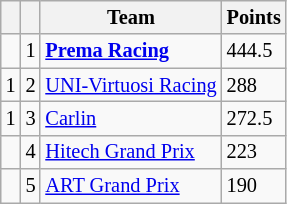<table class="wikitable" style="font-size: 85%;">
<tr>
<th></th>
<th></th>
<th>Team</th>
<th>Points</th>
</tr>
<tr>
<td align="left"></td>
<td align="center">1</td>
<td> <strong><a href='#'>Prema Racing</a></strong></td>
<td>444.5</td>
</tr>
<tr>
<td align="left">1</td>
<td align="center">2</td>
<td> <a href='#'>UNI-Virtuosi Racing</a></td>
<td>288</td>
</tr>
<tr>
<td align="left">1</td>
<td align="center">3</td>
<td> <a href='#'>Carlin</a></td>
<td>272.5</td>
</tr>
<tr>
<td align="left"></td>
<td align="center">4</td>
<td> <a href='#'>Hitech Grand Prix</a></td>
<td>223</td>
</tr>
<tr>
<td align="left"></td>
<td align="center">5</td>
<td> <a href='#'>ART Grand Prix</a></td>
<td>190</td>
</tr>
</table>
